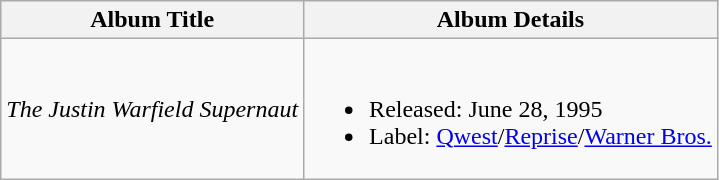<table class="wikitable">
<tr>
<th>Album Title</th>
<th>Album Details</th>
</tr>
<tr>
<td><em>The Justin Warfield Supernaut</em></td>
<td><br><ul><li>Released: June 28, 1995</li><li>Label: <a href='#'>Qwest</a>/<a href='#'>Reprise</a>/<a href='#'>Warner Bros.</a></li></ul></td>
</tr>
</table>
